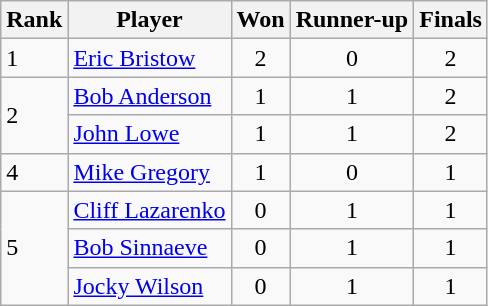<table class="wikitable sortable">
<tr>
<th>Rank</th>
<th>Player</th>
<th>Won</th>
<th>Runner-up</th>
<th>Finals</th>
</tr>
<tr>
<td>1</td>
<td> <a href='#'>Eric Bristow</a></td>
<td align=center>2</td>
<td align=center>0</td>
<td align=center>2</td>
</tr>
<tr>
<td rowspan= 2>2</td>
<td> <a href='#'>Bob Anderson</a></td>
<td align=center>1</td>
<td align=center>1</td>
<td align=center>2</td>
</tr>
<tr>
<td> <a href='#'>John Lowe</a></td>
<td align=center>1</td>
<td align=center>1</td>
<td align=center>2</td>
</tr>
<tr>
<td>4</td>
<td> <a href='#'>Mike Gregory</a></td>
<td align=center>1</td>
<td align=center>0</td>
<td align=center>1</td>
</tr>
<tr>
<td rowspan= 3>5</td>
<td> <a href='#'>Cliff Lazarenko</a></td>
<td align=center>0</td>
<td align=center>1</td>
<td align=center>1</td>
</tr>
<tr>
<td> <a href='#'>Bob Sinnaeve</a></td>
<td align=center>0</td>
<td align=center>1</td>
<td align=center>1</td>
</tr>
<tr>
<td> <a href='#'>Jocky Wilson</a></td>
<td align=center>0</td>
<td align=center>1</td>
<td align=center>1</td>
</tr>
</table>
